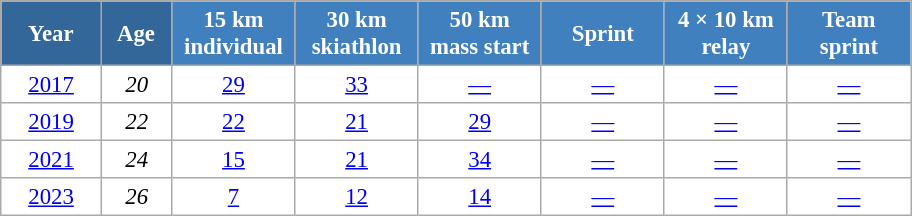<table class="wikitable" style="font-size:95%; text-align:center; border:grey solid 1px; border-collapse:collapse; background:#ffffff;">
<tr>
<th style="background-color:#369; color:white; width:60px;"> Year </th>
<th style="background-color:#369; color:white; width:40px;"> Age </th>
<th style="background-color:#4180be; color:white; width:75px;"> 15 km <br> individual </th>
<th style="background-color:#4180be; color:white; width:75px;"> 30 km <br> skiathlon </th>
<th style="background-color:#4180be; color:white; width:75px;"> 50 km <br> mass start </th>
<th style="background-color:#4180be; color:white; width:75px;"> Sprint </th>
<th style="background-color:#4180be; color:white; width:75px;"> 4 × 10 km <br> relay </th>
<th style="background-color:#4180be; color:white; width:75px;"> Team <br> sprint </th>
</tr>
<tr>
<td><a href='#'>2017</a></td>
<td><em>20</em></td>
<td><a href='#'>29</a></td>
<td><a href='#'>33</a></td>
<td><a href='#'>—</a></td>
<td><a href='#'>—</a></td>
<td><a href='#'>—</a></td>
<td><a href='#'>—</a></td>
</tr>
<tr>
<td><a href='#'>2019</a></td>
<td><em>22</em></td>
<td><a href='#'>22</a></td>
<td><a href='#'>21</a></td>
<td><a href='#'>29</a></td>
<td><a href='#'>—</a></td>
<td><a href='#'>—</a></td>
<td><a href='#'>—</a></td>
</tr>
<tr>
<td><a href='#'>2021</a></td>
<td><em>24</em></td>
<td><a href='#'>15</a></td>
<td><a href='#'>21</a></td>
<td><a href='#'>34</a></td>
<td><a href='#'>—</a></td>
<td><a href='#'>—</a></td>
<td><a href='#'>—</a></td>
</tr>
<tr>
<td><a href='#'>2023</a></td>
<td><em>26</em></td>
<td><a href='#'>7</a></td>
<td><a href='#'>12</a></td>
<td><a href='#'>14</a></td>
<td><a href='#'>—</a></td>
<td><a href='#'>—</a></td>
<td><a href='#'>—</a></td>
</tr>
</table>
